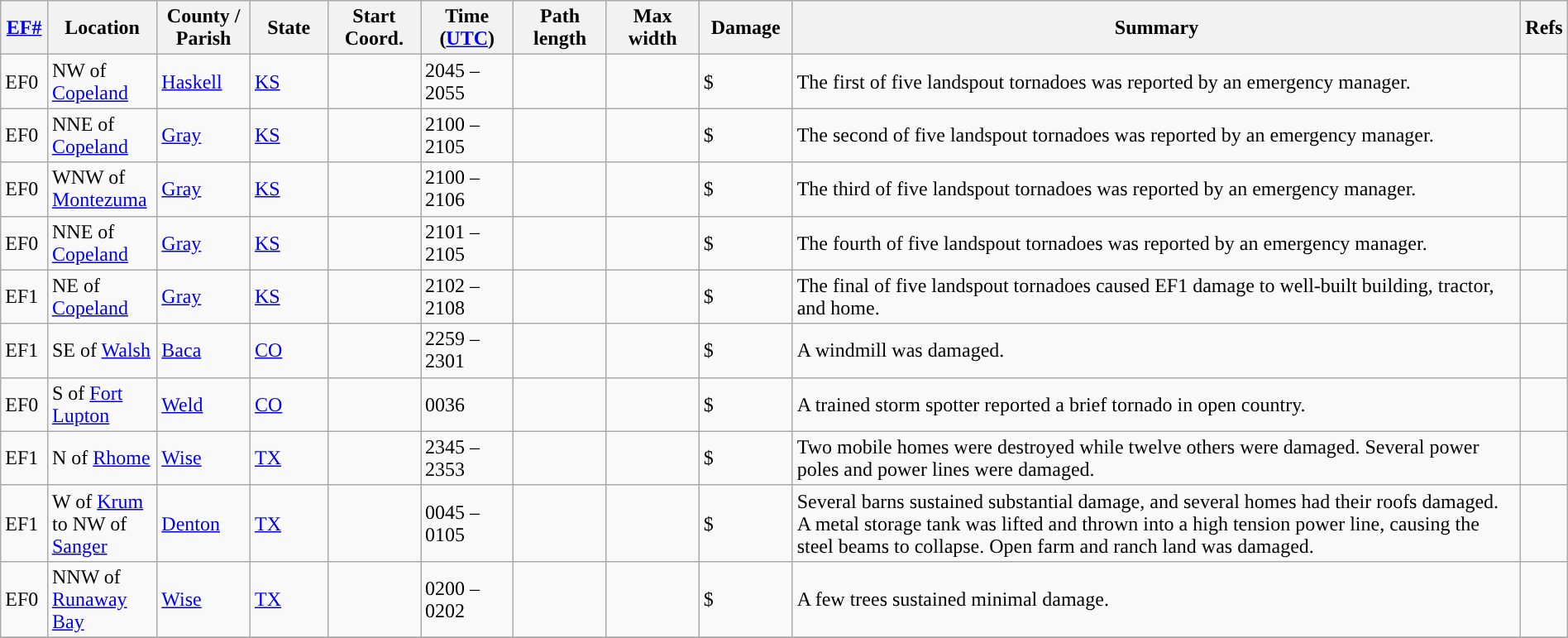<table class="wikitable sortable" style="width:100%;">
<tr>
<th scope="col" width="3%" align="center"><a href='#'>EF#</a></th>
<th scope="col" width="7%" align="center" class="unsortable">Location</th>
<th scope="col" width="6%" align="center" class="unsortable">County / Parish</th>
<th scope="col" width="5%" align="center">State</th>
<th scope="col" width="6%" align="center">Start Coord.</th>
<th scope="col" width="6%" align="center">Time (<a href='#'>UTC</a>)</th>
<th scope="col" width="6%" align="center">Path length</th>
<th scope="col" width="6%" align="center">Max width</th>
<th scope="col" width="6%" align="center">Damage</th>
<th scope="col" width="48%" class="unsortable" align="center">Summary</th>
<th scope="col" width="48%" class="unsortable" align="center">Refs</th>
</tr>
<tr>
<td>EF0</td>
<td>NW of <a href='#'>Copeland</a></td>
<td><a href='#'>Haskell</a></td>
<td><a href='#'>KS</a></td>
<td></td>
<td>2045 – 2055</td>
<td></td>
<td></td>
<td>$</td>
<td>The first of five landspout tornadoes was reported by an emergency manager.</td>
<td></td>
</tr>
<tr>
<td>EF0</td>
<td>NNE of <a href='#'>Copeland</a></td>
<td><a href='#'>Gray</a></td>
<td><a href='#'>KS</a></td>
<td></td>
<td>2100 – 2105</td>
<td></td>
<td></td>
<td>$</td>
<td>The second of five landspout tornadoes was reported by an emergency manager.</td>
<td></td>
</tr>
<tr>
<td>EF0</td>
<td>WNW of <a href='#'>Montezuma</a></td>
<td><a href='#'>Gray</a></td>
<td><a href='#'>KS</a></td>
<td></td>
<td>2100 – 2106</td>
<td></td>
<td></td>
<td>$</td>
<td>The third of five landspout tornadoes was reported by an emergency manager.</td>
<td></td>
</tr>
<tr>
<td>EF0</td>
<td>NNE of <a href='#'>Copeland</a></td>
<td><a href='#'>Gray</a></td>
<td><a href='#'>KS</a></td>
<td></td>
<td>2101 – 2105</td>
<td></td>
<td></td>
<td>$</td>
<td>The fourth of five landspout tornadoes was reported by an emergency manager.</td>
<td></td>
</tr>
<tr>
<td>EF1</td>
<td>NE of <a href='#'>Copeland</a></td>
<td><a href='#'>Gray</a></td>
<td><a href='#'>KS</a></td>
<td></td>
<td>2102 – 2108</td>
<td></td>
<td></td>
<td>$</td>
<td>The final of five landspout tornadoes caused EF1 damage to well-built building, tractor, and home.</td>
<td></td>
</tr>
<tr>
<td>EF1</td>
<td>SE of <a href='#'>Walsh</a></td>
<td><a href='#'>Baca</a></td>
<td><a href='#'>CO</a></td>
<td></td>
<td>2259 – 2301</td>
<td></td>
<td></td>
<td>$</td>
<td>A windmill was damaged.</td>
<td></td>
</tr>
<tr>
<td>EF0</td>
<td>S of <a href='#'>Fort Lupton</a></td>
<td><a href='#'>Weld</a></td>
<td><a href='#'>CO</a></td>
<td></td>
<td>0036</td>
<td></td>
<td></td>
<td>$</td>
<td>A trained storm spotter reported a brief tornado in open country.</td>
<td></td>
</tr>
<tr>
<td>EF1</td>
<td>N of <a href='#'>Rhome</a></td>
<td><a href='#'>Wise</a></td>
<td><a href='#'>TX</a></td>
<td></td>
<td>2345 – 2353</td>
<td></td>
<td></td>
<td>$</td>
<td>Two mobile homes were destroyed while twelve others were damaged. Several power poles and power lines were damaged.</td>
<td></td>
</tr>
<tr>
<td>EF1</td>
<td>W of <a href='#'>Krum</a> to NW of <a href='#'>Sanger</a></td>
<td><a href='#'>Denton</a></td>
<td><a href='#'>TX</a></td>
<td></td>
<td>0045 – 0105</td>
<td></td>
<td></td>
<td>$</td>
<td>Several barns sustained substantial damage, and several homes had their roofs damaged. A metal storage tank was lifted and thrown into a high tension power line, causing the steel beams to collapse. Open farm and ranch land was damaged.</td>
<td></td>
</tr>
<tr>
<td>EF0</td>
<td>NNW of <a href='#'>Runaway Bay</a></td>
<td><a href='#'>Wise</a></td>
<td><a href='#'>TX</a></td>
<td></td>
<td>0200 – 0202</td>
<td></td>
<td></td>
<td>$</td>
<td>A few trees sustained minimal damage.</td>
<td></td>
</tr>
<tr>
</tr>
</table>
